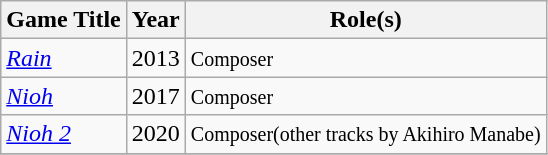<table class="wikitable">
<tr>
<th>Game Title</th>
<th>Year</th>
<th>Role(s)</th>
</tr>
<tr>
<td><em><a href='#'>Rain</a></em></td>
<td>2013</td>
<td><small>Composer</small></td>
</tr>
<tr>
<td><em><a href='#'>Nioh</a></em></td>
<td>2017</td>
<td><small>Composer</small></td>
</tr>
<tr>
<td><em><a href='#'>Nioh 2</a></em></td>
<td>2020</td>
<td><small>Composer</small><small>(other tracks by Akihiro Manabe)</small></td>
</tr>
<tr>
</tr>
</table>
